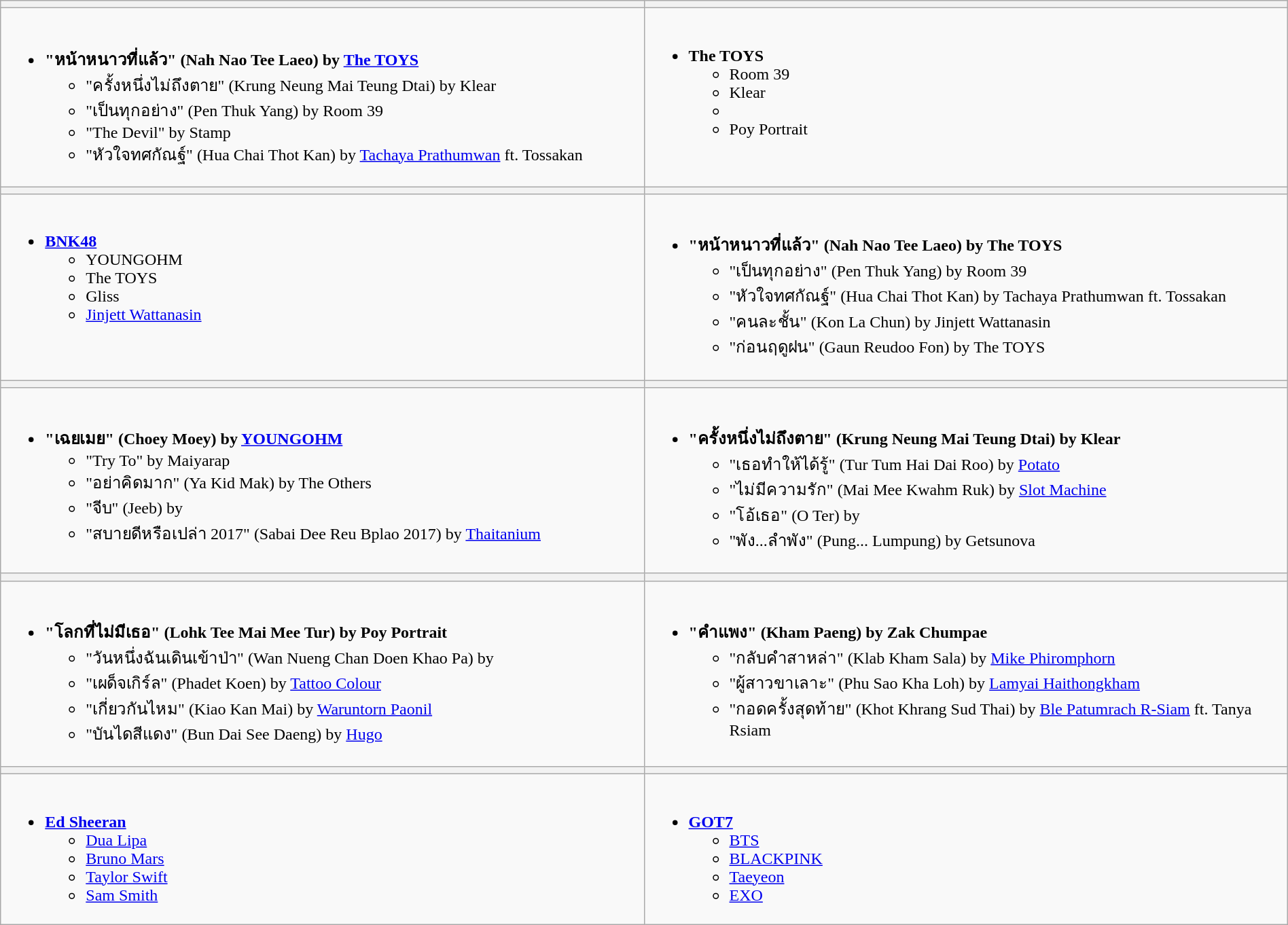<table class=wikitable width="100%">
<tr>
<th></th>
<th></th>
</tr>
<tr>
<td valign="top" width="50%"><br><ul><li><strong>"หน้าหนาวที่แล้ว" (Nah Nao Tee Laeo) by <a href='#'>The TOYS</a></strong><ul><li>"ครั้งหนึ่งไม่ถึงตาย" (Krung Neung Mai Teung Dtai) by Klear</li><li>"เป็นทุกอย่าง" (Pen Thuk Yang) by Room 39</li><li>"The Devil" by Stamp</li><li>"หัวใจทศกัณฐ์" (Hua Chai Thot Kan) by <a href='#'>Tachaya Prathumwan</a> ft. Tossakan</li></ul></li></ul></td>
<td valign="top" width="50%"><br><ul><li><strong>The TOYS</strong><ul><li>Room 39</li><li>Klear</li><li></li><li>Poy Portrait</li></ul></li></ul></td>
</tr>
<tr>
<th></th>
<th></th>
</tr>
<tr>
<td valign="top" width="50%"><br><ul><li><strong><a href='#'>BNK48</a></strong><ul><li>YOUNGOHM</li><li>The TOYS</li><li>Gliss</li><li><a href='#'>Jinjett Wattanasin</a></li></ul></li></ul></td>
<td valign="top" width="50%"><br><ul><li><strong>"หน้าหนาวที่แล้ว" (Nah Nao Tee Laeo) by The TOYS</strong><ul><li>"เป็นทุกอย่าง" (Pen Thuk Yang) by Room 39</li><li>"หัวใจทศกัณฐ์" (Hua Chai Thot Kan) by Tachaya Prathumwan ft. Tossakan</li><li>"คนละชั้น" (Kon La Chun) by Jinjett Wattanasin</li><li>"ก่อนฤดูฝน" (Gaun Reudoo Fon) by The TOYS</li></ul></li></ul></td>
</tr>
<tr>
<th></th>
<th></th>
</tr>
<tr>
<td valign="top" width="50%"><br><ul><li><strong>"เฉยเมย" (Choey Moey) by <a href='#'>YOUNGOHM</a></strong><ul><li>"Try To" by Maiyarap</li><li>"อย่าคิดมาก" (Ya Kid Mak) by The Others</li><li>"จีบ" (Jeeb) by </li><li>"สบายดีหรือเปล่า 2017" (Sabai Dee Reu Bplao 2017) by <a href='#'>Thaitanium</a></li></ul></li></ul></td>
<td valign="top" width="50%"><br><ul><li><strong>"ครั้งหนึ่งไม่ถึงตาย" (Krung Neung Mai Teung Dtai) by Klear</strong><ul><li>"เธอทำให้ได้รู้" (Tur Tum Hai Dai Roo) by <a href='#'>Potato</a></li><li>"ไม่มีความรัก" (Mai Mee Kwahm Ruk) by <a href='#'>Slot Machine</a></li><li>"โอ้เธอ" (O Ter) by </li><li>"พัง...ลำพัง" (Pung... Lumpung) by Getsunova</li></ul></li></ul></td>
</tr>
<tr>
<th></th>
<th></th>
</tr>
<tr>
<td valign="top" width="50%"><br><ul><li><strong>"โลกที่ไม่มีเธอ" (Lohk Tee Mai Mee Tur) by Poy Portrait</strong><ul><li>"วันหนึ่งฉันเดินเข้าป่า" (Wan Nueng Chan Doen Khao Pa) by </li><li>"เผด็จเกิร์ล" (Phadet Koen) by <a href='#'>Tattoo Colour</a></li><li>"เกี่ยวกันไหม" (Kiao Kan Mai) by <a href='#'>Waruntorn Paonil</a></li><li>"บันไดสีแดง" (Bun Dai See Daeng) by <a href='#'>Hugo</a></li></ul></li></ul></td>
<td valign="top" width="50%"><br><ul><li><strong>"คำแพง" (Kham Paeng) by Zak Chumpae</strong><ul><li>"กลับคำสาหล่า" (Klab Kham Sala) by <a href='#'>Mike Phiromphorn</a></li><li>"ผู้สาวขาเลาะ" (Phu Sao Kha Loh) by <a href='#'>Lamyai Haithongkham</a></li><li>"กอดครั้งสุดท้าย" (Khot Khrang Sud Thai) by <a href='#'>Ble Patumrach R-Siam</a> ft. Tanya Rsiam</li></ul></li></ul></td>
</tr>
<tr>
<th></th>
<th></th>
</tr>
<tr>
<td valign="top" width="50%"><br><ul><li><strong><a href='#'>Ed Sheeran</a></strong><ul><li><a href='#'>Dua Lipa</a></li><li><a href='#'>Bruno Mars</a></li><li><a href='#'>Taylor Swift</a></li><li><a href='#'>Sam Smith</a></li></ul></li></ul></td>
<td valign="top" width="50%"><br><ul><li><strong><a href='#'>GOT7</a></strong><ul><li><a href='#'>BTS</a></li><li><a href='#'>BLACKPINK</a></li><li><a href='#'>Taeyeon</a></li><li><a href='#'>EXO</a></li></ul></li></ul></td>
</tr>
</table>
